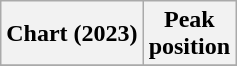<table class="wikitable plainrowheaders" style="text-align:center">
<tr>
<th>Chart (2023)</th>
<th>Peak<br>position</th>
</tr>
<tr>
</tr>
</table>
